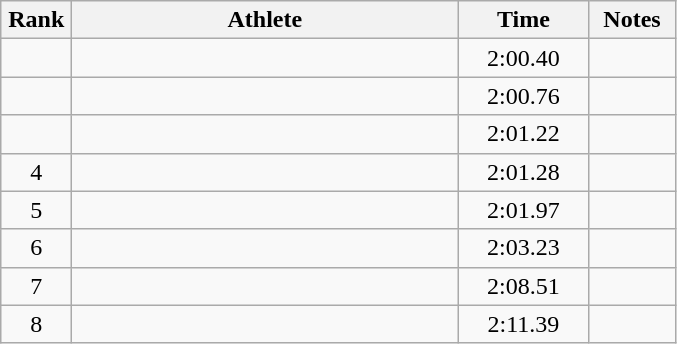<table class="wikitable" style="text-align:center">
<tr>
<th width=40>Rank</th>
<th width=250>Athlete</th>
<th width=80>Time</th>
<th width=50>Notes</th>
</tr>
<tr>
<td></td>
<td align=left></td>
<td>2:00.40</td>
<td></td>
</tr>
<tr>
<td></td>
<td align=left></td>
<td>2:00.76</td>
<td></td>
</tr>
<tr>
<td></td>
<td align=left></td>
<td>2:01.22</td>
<td></td>
</tr>
<tr>
<td>4</td>
<td align=left></td>
<td>2:01.28</td>
<td></td>
</tr>
<tr>
<td>5</td>
<td align=left></td>
<td>2:01.97</td>
<td></td>
</tr>
<tr>
<td>6</td>
<td align=left></td>
<td>2:03.23</td>
<td></td>
</tr>
<tr>
<td>7</td>
<td align=left></td>
<td>2:08.51</td>
<td></td>
</tr>
<tr>
<td>8</td>
<td align=left></td>
<td>2:11.39</td>
<td></td>
</tr>
</table>
